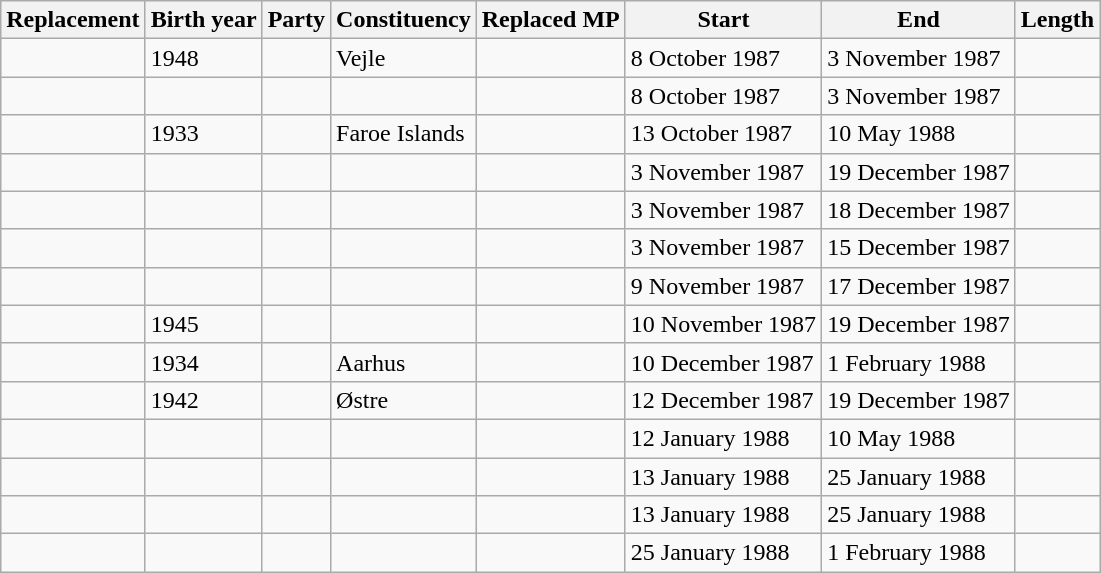<table class="wikitable sortable">
<tr>
<th>Replacement</th>
<th>Birth year</th>
<th>Party</th>
<th>Constituency</th>
<th>Replaced MP</th>
<th>Start</th>
<th>End</th>
<th>Length</th>
</tr>
<tr>
<td></td>
<td>1948</td>
<td data-sort-value="M" style="text-align: left;"></td>
<td>Vejle</td>
<td></td>
<td>8 October 1987</td>
<td>3 November 1987</td>
<td></td>
</tr>
<tr>
<td></td>
<td></td>
<td data-sort-value="F" style="text-align: left;"></td>
<td></td>
<td></td>
<td>8 October 1987</td>
<td>3 November 1987</td>
<td></td>
</tr>
<tr>
<td></td>
<td>1933</td>
<td data-sort-value="JF" style="text-align: left;"></td>
<td>Faroe Islands</td>
<td></td>
<td>13 October 1987</td>
<td>10 May 1988</td>
<td></td>
</tr>
<tr>
<td></td>
<td></td>
<td data-sort-value="C" style="text-align: left;"></td>
<td></td>
<td></td>
<td>3 November 1987</td>
<td>19 December 1987</td>
<td></td>
</tr>
<tr>
<td></td>
<td></td>
<td data-sort-value="A" style="text-align: left;"></td>
<td></td>
<td></td>
<td>3 November 1987</td>
<td>18 December 1987</td>
<td></td>
</tr>
<tr>
<td></td>
<td></td>
<td data-sort-value="V" style="text-align: left;"></td>
<td></td>
<td></td>
<td>3 November 1987</td>
<td>15 December 1987</td>
<td></td>
</tr>
<tr>
<td></td>
<td></td>
<td data-sort-value="Q" style="text-align: left;"></td>
<td></td>
<td></td>
<td>9 November 1987</td>
<td>17 December 1987</td>
<td></td>
</tr>
<tr>
<td></td>
<td>1945</td>
<td data-sort-value="V" style="text-align: left;"></td>
<td></td>
<td></td>
<td>10 November 1987</td>
<td>19 December 1987</td>
<td></td>
</tr>
<tr>
<td></td>
<td>1934</td>
<td data-sort-value="A" style="text-align: left;"></td>
<td>Aarhus</td>
<td></td>
<td>10 December 1987</td>
<td>1 February 1988</td>
<td></td>
</tr>
<tr>
<td></td>
<td>1942</td>
<td data-sort-value="B" style="text-align: left;"></td>
<td>Østre</td>
<td></td>
<td>12 December 1987</td>
<td>19 December 1987</td>
<td></td>
</tr>
<tr>
<td></td>
<td></td>
<td data-sort-value="V" style="text-align: left;"></td>
<td></td>
<td></td>
<td>12 January 1988</td>
<td>10 May 1988</td>
<td></td>
</tr>
<tr>
<td></td>
<td></td>
<td data-sort-value="P" style="text-align: left;"></td>
<td></td>
<td></td>
<td>13 January 1988</td>
<td>25 January 1988</td>
<td></td>
</tr>
<tr>
<td></td>
<td></td>
<td data-sort-value="P" style="text-align: left;"></td>
<td></td>
<td></td>
<td>13 January 1988</td>
<td>25 January 1988</td>
<td></td>
</tr>
<tr>
<td></td>
<td></td>
<td data-sort-value="V" style="text-align: left;"></td>
<td></td>
<td></td>
<td>25 January 1988</td>
<td>1 February 1988</td>
<td></td>
</tr>
</table>
